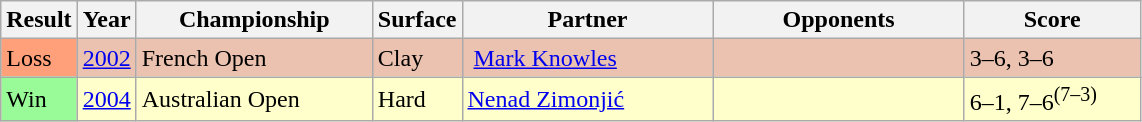<table class="sortable wikitable">
<tr>
<th style="width:40px">Result</th>
<th style="width:30px">Year</th>
<th style="width:150px">Championship</th>
<th style="width:50px">Surface</th>
<th style="width:160px">Partner</th>
<th style="width:160px">Opponents</th>
<th style="width:110px" class="unsortable">Score</th>
</tr>
<tr style="background:#ebc2af;">
<td style="background:#ffa07a;">Loss</td>
<td><a href='#'>2002</a></td>
<td>French Open</td>
<td>Clay</td>
<td> <a href='#'>Mark Knowles</a></td>
<td></td>
<td>3–6, 3–6</td>
</tr>
<tr style="background:#ffc;">
<td style="background:#98fb98;">Win</td>
<td><a href='#'>2004</a></td>
<td>Australian Open</td>
<td>Hard</td>
<td> <a href='#'>Nenad Zimonjić</a></td>
<td></td>
<td>6–1, 7–6<sup>(7–3)</sup></td>
</tr>
</table>
